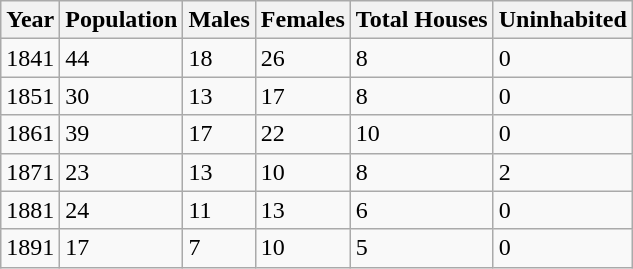<table class="wikitable">
<tr>
<th>Year</th>
<th>Population</th>
<th>Males</th>
<th>Females</th>
<th>Total Houses</th>
<th>Uninhabited</th>
</tr>
<tr>
<td>1841</td>
<td>44</td>
<td>18</td>
<td>26</td>
<td>8</td>
<td>0</td>
</tr>
<tr>
<td>1851</td>
<td>30</td>
<td>13</td>
<td>17</td>
<td>8</td>
<td>0</td>
</tr>
<tr>
<td>1861</td>
<td>39</td>
<td>17</td>
<td>22</td>
<td>10</td>
<td>0</td>
</tr>
<tr>
<td>1871</td>
<td>23</td>
<td>13</td>
<td>10</td>
<td>8</td>
<td>2</td>
</tr>
<tr>
<td>1881</td>
<td>24</td>
<td>11</td>
<td>13</td>
<td>6</td>
<td>0</td>
</tr>
<tr>
<td>1891</td>
<td>17</td>
<td>7</td>
<td>10</td>
<td>5</td>
<td>0</td>
</tr>
</table>
